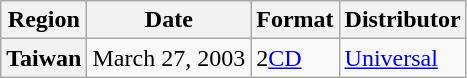<table class="wikitable plainrowheaders">
<tr>
<th>Region</th>
<th>Date</th>
<th>Format</th>
<th>Distributor</th>
</tr>
<tr>
<th scope="row">Taiwan</th>
<td>March 27, 2003</td>
<td>2<a href='#'>CD</a></td>
<td><a href='#'>Universal</a></td>
</tr>
</table>
